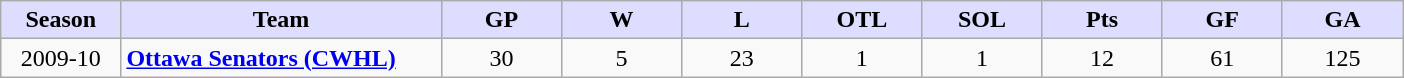<table class="wikitable sortable">
<tr>
<th style="background:#ddf; width:7.5%;" title="Division rank">Season</th>
<th style="background:#ddf; width:20%;">Team</th>
<th style="background:#ddf; width:7.5%;" title="Games played" class="unsortable">GP</th>
<th style="background:#ddf; width:7.5%;" title="Wins">W</th>
<th style="background:#ddf; width:7.5%;" title="Losses">L</th>
<th style="background:#ddf; width:7.5%;" title="OT Loss">OTL</th>
<th style="background:#ddf; width:7.5%;" title="SO Loss">SOL</th>
<th style="background:#ddf; width:7.5%;" title="Points">Pts</th>
<th style="background:#ddf; width:7.5%;" title="Goals For">GF</th>
<th style="background:#ddf; width:7.5%;" title="Goals Against">GA</th>
</tr>
<tr align=center>
<td>2009-10</td>
<td align=left><strong><a href='#'>Ottawa Senators (CWHL)</a></strong></td>
<td>30</td>
<td>5</td>
<td>23</td>
<td>1</td>
<td>1</td>
<td>12</td>
<td>61</td>
<td>125</td>
</tr>
</table>
